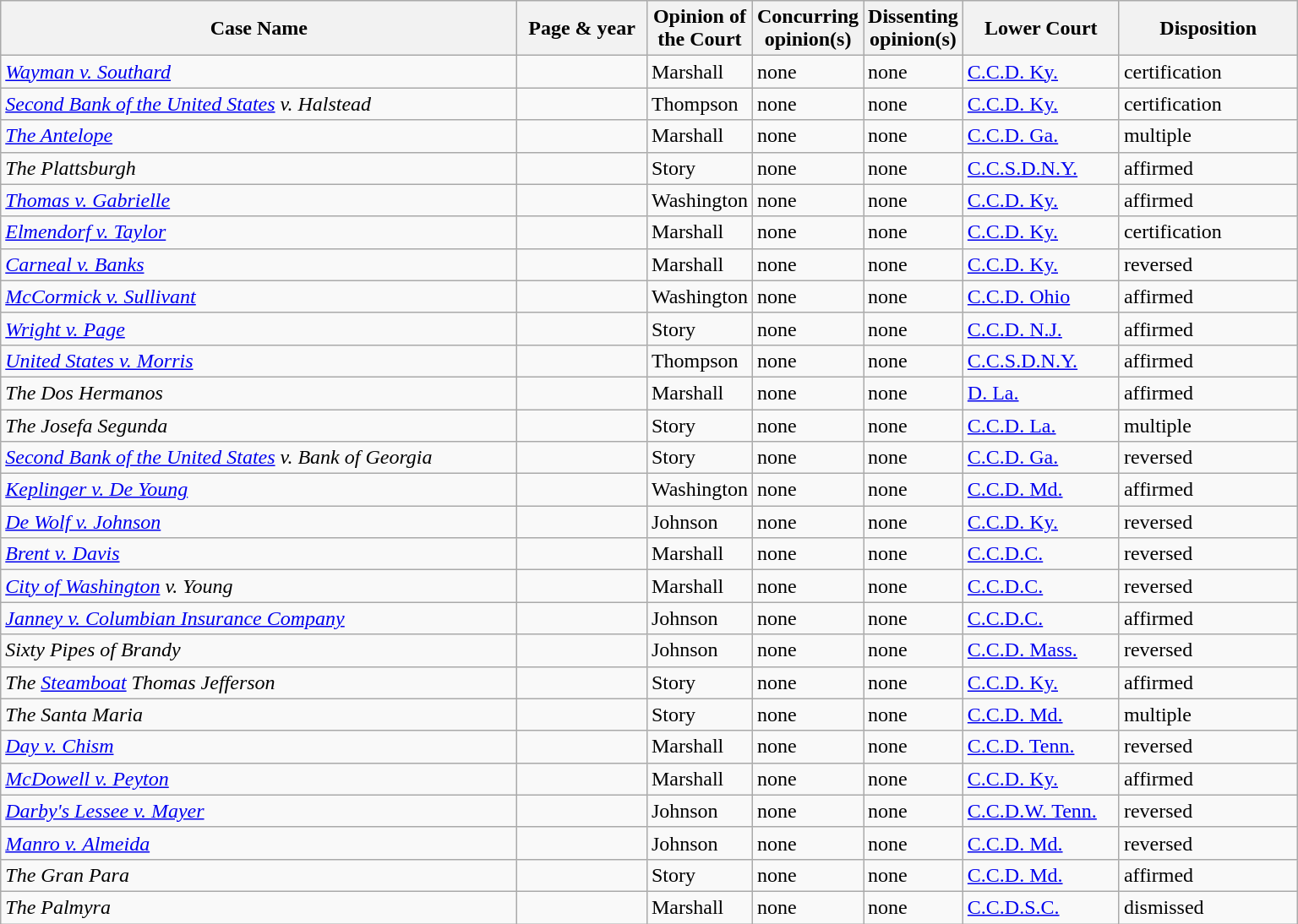<table class="wikitable sortable">
<tr>
<th scope="col" style="width: 400px;">Case Name</th>
<th scope="col" style="width: 95px;">Page & year</th>
<th scope="col" style="width: 10px;">Opinion of the Court</th>
<th scope="col" style="width: 10px;">Concurring opinion(s)</th>
<th scope="col" style="width: 10px;">Dissenting opinion(s)</th>
<th scope="col" style="width: 116px;">Lower Court</th>
<th scope="col" style="width: 133px;">Disposition</th>
</tr>
<tr>
<td><em><a href='#'>Wayman v. Southard</a></em></td>
<td align="right"></td>
<td>Marshall</td>
<td>none</td>
<td>none</td>
<td><a href='#'>C.C.D. Ky.</a></td>
<td>certification</td>
</tr>
<tr>
<td><em><a href='#'>Second Bank of the United States</a> v. Halstead</em></td>
<td align="right"></td>
<td>Thompson</td>
<td>none</td>
<td>none</td>
<td><a href='#'>C.C.D. Ky.</a></td>
<td>certification</td>
</tr>
<tr>
<td><em><a href='#'>The Antelope</a></em></td>
<td align="right"></td>
<td>Marshall</td>
<td>none</td>
<td>none</td>
<td><a href='#'>C.C.D. Ga.</a></td>
<td>multiple</td>
</tr>
<tr>
<td><em>The Plattsburgh</em></td>
<td align="right"></td>
<td>Story</td>
<td>none</td>
<td>none</td>
<td><a href='#'>C.C.S.D.N.Y.</a></td>
<td>affirmed</td>
</tr>
<tr>
<td><em><a href='#'>Thomas v. Gabrielle </a></em></td>
<td align="right"></td>
<td>Washington</td>
<td>none</td>
<td>none</td>
<td><a href='#'>C.C.D. Ky.</a></td>
<td>affirmed</td>
</tr>
<tr>
<td><em><a href='#'>Elmendorf v. Taylor</a></em></td>
<td align="right"></td>
<td>Marshall</td>
<td>none</td>
<td>none</td>
<td><a href='#'>C.C.D. Ky.</a></td>
<td>certification</td>
</tr>
<tr>
<td><em><a href='#'>Carneal v. Banks </a></em></td>
<td align="right"></td>
<td>Marshall</td>
<td>none</td>
<td>none</td>
<td><a href='#'>C.C.D. Ky.</a></td>
<td>reversed</td>
</tr>
<tr>
<td><em><a href='#'>McCormick v. Sullivant</a></em></td>
<td align="right"></td>
<td>Washington</td>
<td>none</td>
<td>none</td>
<td><a href='#'>C.C.D. Ohio</a></td>
<td>affirmed</td>
</tr>
<tr>
<td><em><a href='#'>Wright v. Page</a></em></td>
<td align="right"></td>
<td>Story</td>
<td>none</td>
<td>none</td>
<td><a href='#'>C.C.D. N.J.</a></td>
<td>affirmed</td>
</tr>
<tr>
<td><em><a href='#'>United States v. Morris</a></em></td>
<td align="right"></td>
<td>Thompson</td>
<td>none</td>
<td>none</td>
<td><a href='#'>C.C.S.D.N.Y.</a></td>
<td>affirmed</td>
</tr>
<tr>
<td><em>The Dos Hermanos</em></td>
<td align="right"></td>
<td>Marshall</td>
<td>none</td>
<td>none</td>
<td><a href='#'>D. La.</a></td>
<td>affirmed</td>
</tr>
<tr>
<td><em>The Josefa Segunda</em></td>
<td align="right"></td>
<td>Story</td>
<td>none</td>
<td>none</td>
<td><a href='#'>C.C.D. La.</a></td>
<td>multiple</td>
</tr>
<tr>
<td><em><a href='#'>Second Bank of the United States</a> v. Bank of Georgia</em></td>
<td align="right"></td>
<td>Story</td>
<td>none</td>
<td>none</td>
<td><a href='#'>C.C.D. Ga.</a></td>
<td>reversed</td>
</tr>
<tr>
<td><em><a href='#'>Keplinger v. De Young</a></em></td>
<td align="right"></td>
<td>Washington</td>
<td>none</td>
<td>none</td>
<td><a href='#'>C.C.D. Md.</a></td>
<td>affirmed</td>
</tr>
<tr>
<td><em><a href='#'>De Wolf v. Johnson</a></em></td>
<td align="right"></td>
<td>Johnson</td>
<td>none</td>
<td>none</td>
<td><a href='#'>C.C.D. Ky.</a></td>
<td>reversed</td>
</tr>
<tr>
<td><em><a href='#'>Brent v. Davis</a></em></td>
<td align="right"></td>
<td>Marshall</td>
<td>none</td>
<td>none</td>
<td><a href='#'>C.C.D.C.</a></td>
<td>reversed</td>
</tr>
<tr>
<td><em><a href='#'>City of Washington</a> v. Young</em></td>
<td align="right"></td>
<td>Marshall</td>
<td>none</td>
<td>none</td>
<td><a href='#'>C.C.D.C.</a></td>
<td>reversed</td>
</tr>
<tr>
<td><em><a href='#'>Janney v. Columbian Insurance Company</a></em></td>
<td align="right"></td>
<td>Johnson</td>
<td>none</td>
<td>none</td>
<td><a href='#'>C.C.D.C.</a></td>
<td>affirmed</td>
</tr>
<tr>
<td><em>Sixty Pipes of Brandy</em></td>
<td align="right"></td>
<td>Johnson</td>
<td>none</td>
<td>none</td>
<td><a href='#'>C.C.D. Mass.</a></td>
<td>reversed</td>
</tr>
<tr>
<td><em>The <a href='#'>Steamboat</a> Thomas Jefferson</em></td>
<td align="right"></td>
<td>Story</td>
<td>none</td>
<td>none</td>
<td><a href='#'>C.C.D. Ky.</a></td>
<td>affirmed</td>
</tr>
<tr>
<td><em>The Santa Maria </em></td>
<td align="right"></td>
<td>Story</td>
<td>none</td>
<td>none</td>
<td><a href='#'>C.C.D. Md.</a></td>
<td>multiple</td>
</tr>
<tr>
<td><em><a href='#'>Day v. Chism</a></em></td>
<td align="right"></td>
<td>Marshall</td>
<td>none</td>
<td>none</td>
<td><a href='#'>C.C.D. Tenn.</a></td>
<td>reversed</td>
</tr>
<tr>
<td><em><a href='#'>McDowell v. Peyton</a></em></td>
<td align="right"></td>
<td>Marshall</td>
<td>none</td>
<td>none</td>
<td><a href='#'>C.C.D. Ky.</a></td>
<td>affirmed</td>
</tr>
<tr>
<td><em><a href='#'>Darby's Lessee v. Mayer</a></em></td>
<td align="right"></td>
<td>Johnson</td>
<td>none</td>
<td>none</td>
<td><a href='#'>C.C.D.W. Tenn.</a></td>
<td>reversed</td>
</tr>
<tr>
<td><em><a href='#'>Manro v. Almeida</a></em></td>
<td align="right"></td>
<td>Johnson</td>
<td>none</td>
<td>none</td>
<td><a href='#'>C.C.D. Md.</a></td>
<td>reversed</td>
</tr>
<tr>
<td><em>The Gran Para</em></td>
<td align="right"></td>
<td>Story</td>
<td>none</td>
<td>none</td>
<td><a href='#'>C.C.D. Md.</a></td>
<td>affirmed</td>
</tr>
<tr>
<td><em>The Palmyra</em></td>
<td align="right"></td>
<td>Marshall</td>
<td>none</td>
<td>none</td>
<td><a href='#'>C.C.D.S.C.</a></td>
<td>dismissed</td>
</tr>
</table>
